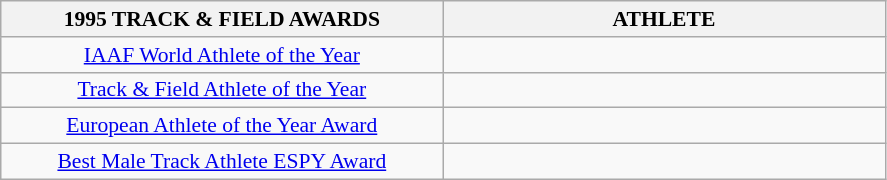<table class="wikitable" style="border-collapse: collapse; font-size: 90%;">
<tr>
<th align="center" style="width: 20em">1995 TRACK & FIELD AWARDS</th>
<th align="center" style="width: 20em">ATHLETE</th>
</tr>
<tr>
<td align="center"><a href='#'>IAAF World Athlete of the Year</a></td>
<td></td>
</tr>
<tr>
<td align="center"><a href='#'>Track & Field Athlete of the Year</a></td>
<td></td>
</tr>
<tr>
<td align="center"><a href='#'>European Athlete of the Year Award</a></td>
<td></td>
</tr>
<tr>
<td align="center"><a href='#'>Best Male Track Athlete ESPY Award</a></td>
<td></td>
</tr>
</table>
